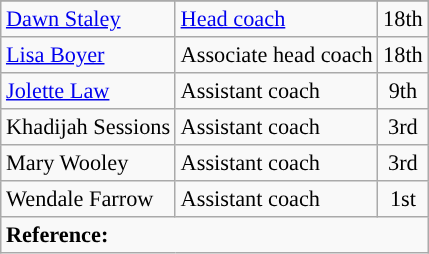<table class="wikitable" style="font-size:93%;">
<tr>
</tr>
<tr>
</tr>
<tr>
<td><a href='#'>Dawn Staley</a></td>
<td><a href='#'>Head coach</a></td>
<td align=center>18th</td>
</tr>
<tr>
<td><a href='#'>Lisa Boyer</a></td>
<td>Associate head coach</td>
<td align=center>18th</td>
</tr>
<tr>
<td><a href='#'>Jolette Law</a></td>
<td>Assistant coach</td>
<td align=center>9th</td>
</tr>
<tr>
<td>Khadijah Sessions</td>
<td>Assistant coach</td>
<td align=center>3rd</td>
</tr>
<tr>
<td>Mary Wooley</td>
<td>Assistant coach</td>
<td align=center>3rd</td>
</tr>
<tr>
<td>Wendale Farrow</td>
<td>Assistant coach</td>
<td align=center>1st</td>
</tr>
<tr>
<td colspan=4><strong>Reference:</strong></td>
</tr>
</table>
